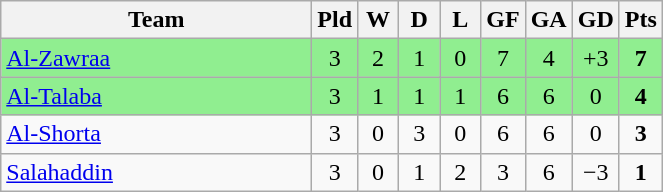<table class="wikitable" style="text-align: center;">
<tr>
<th width="200">Team</th>
<th width="20">Pld</th>
<th width="20">W</th>
<th width="20">D</th>
<th width="20">L</th>
<th width="20">GF</th>
<th width="20">GA</th>
<th width="20">GD</th>
<th width="20">Pts</th>
</tr>
<tr bgcolor=lightgreen>
<td style="text-align:left;"><a href='#'>Al-Zawraa</a></td>
<td>3</td>
<td>2</td>
<td>1</td>
<td>0</td>
<td>7</td>
<td>4</td>
<td>+3</td>
<td><strong>7</strong></td>
</tr>
<tr bgcolor=lightgreen>
<td style="text-align:left;"><a href='#'>Al-Talaba</a></td>
<td>3</td>
<td>1</td>
<td>1</td>
<td>1</td>
<td>6</td>
<td>6</td>
<td>0</td>
<td><strong>4</strong></td>
</tr>
<tr>
<td style="text-align:left;"><a href='#'>Al-Shorta</a></td>
<td>3</td>
<td>0</td>
<td>3</td>
<td>0</td>
<td>6</td>
<td>6</td>
<td>0</td>
<td><strong>3</strong></td>
</tr>
<tr>
<td style="text-align:left;"><a href='#'>Salahaddin</a></td>
<td>3</td>
<td>0</td>
<td>1</td>
<td>2</td>
<td>3</td>
<td>6</td>
<td>−3</td>
<td><strong>1</strong></td>
</tr>
</table>
